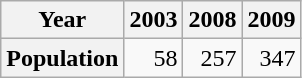<table class="wikitable" style="text-align:right">
<tr>
<th>Year</th>
<th>2003</th>
<th>2008</th>
<th>2009</th>
</tr>
<tr>
<th>Population</th>
<td>58</td>
<td>257</td>
<td>347</td>
</tr>
</table>
